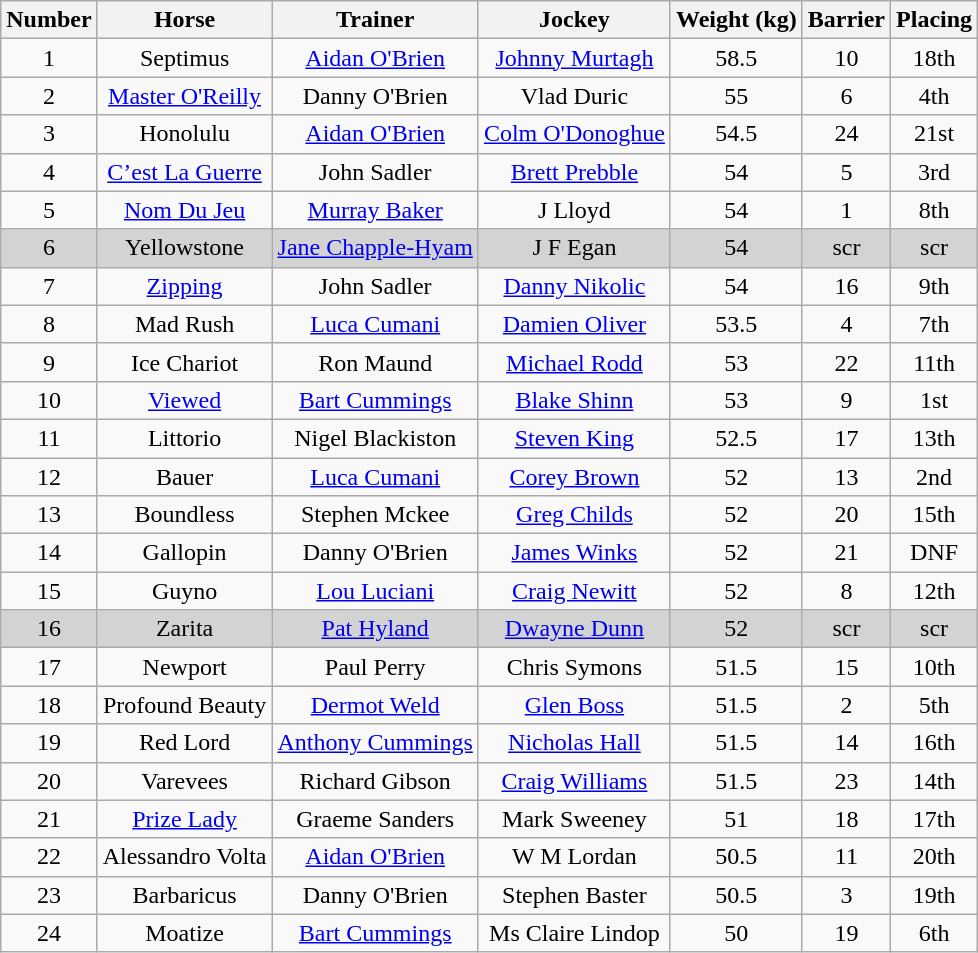<table class="wikitable sortable">
<tr>
<th>Number</th>
<th>Horse</th>
<th>Trainer</th>
<th>Jockey</th>
<th>Weight (kg)</th>
<th>Barrier</th>
<th>Placing</th>
</tr>
<tr style="text-align:center;">
<td>1</td>
<td>Septimus</td>
<td><a href='#'>Aidan O'Brien</a></td>
<td><a href='#'>Johnny Murtagh</a></td>
<td>58.5</td>
<td>10</td>
<td>18th</td>
</tr>
<tr style="text-align:center;">
<td>2</td>
<td><a href='#'>Master O'Reilly</a></td>
<td>Danny O'Brien</td>
<td>Vlad Duric</td>
<td>55</td>
<td>6</td>
<td>4th</td>
</tr>
<tr style="text-align:center;">
<td>3</td>
<td>Honolulu</td>
<td><a href='#'>Aidan O'Brien</a></td>
<td><a href='#'>Colm O'Donoghue</a></td>
<td>54.5</td>
<td>24</td>
<td>21st</td>
</tr>
<tr style="text-align:center;">
<td>4</td>
<td><a href='#'>C’est La Guerre</a></td>
<td>John Sadler</td>
<td><a href='#'>Brett Prebble</a></td>
<td>54</td>
<td>5</td>
<td>3rd</td>
</tr>
<tr style="text-align:center;">
<td>5</td>
<td><a href='#'>Nom Du Jeu</a></td>
<td><a href='#'>Murray Baker</a></td>
<td>J Lloyd</td>
<td>54</td>
<td>1</td>
<td>8th</td>
</tr>
<tr align=center style="background:lightgrey; color:black;" |>
<td>6</td>
<td>Yellowstone</td>
<td><a href='#'>Jane Chapple-Hyam</a></td>
<td>J F Egan</td>
<td>54</td>
<td>scr</td>
<td>scr </td>
</tr>
<tr style="text-align:center;">
<td>7</td>
<td><a href='#'>Zipping</a></td>
<td>John Sadler</td>
<td><a href='#'>Danny Nikolic</a></td>
<td>54</td>
<td>16</td>
<td>9th</td>
</tr>
<tr style="text-align:center;">
<td>8</td>
<td>Mad Rush</td>
<td><a href='#'>Luca Cumani</a></td>
<td><a href='#'>Damien Oliver</a></td>
<td>53.5</td>
<td>4</td>
<td>7th</td>
</tr>
<tr style="text-align:center;">
<td>9</td>
<td>Ice Chariot</td>
<td>Ron Maund</td>
<td><a href='#'>Michael Rodd</a></td>
<td>53</td>
<td>22</td>
<td>11th</td>
</tr>
<tr style="text-align:center;">
<td>10</td>
<td><a href='#'>Viewed</a></td>
<td><a href='#'>Bart Cummings</a></td>
<td><a href='#'>Blake Shinn</a></td>
<td>53</td>
<td>9</td>
<td>1st</td>
</tr>
<tr style="text-align:center;">
<td>11</td>
<td>Littorio</td>
<td>Nigel Blackiston</td>
<td><a href='#'>Steven King</a></td>
<td>52.5</td>
<td>17</td>
<td>13th</td>
</tr>
<tr style="text-align:center;">
<td>12</td>
<td>Bauer</td>
<td><a href='#'>Luca Cumani</a></td>
<td><a href='#'>Corey Brown</a></td>
<td>52</td>
<td>13</td>
<td>2nd</td>
</tr>
<tr style="text-align:center;">
<td>13</td>
<td>Boundless</td>
<td>Stephen Mckee</td>
<td><a href='#'>Greg Childs</a></td>
<td>52</td>
<td>20</td>
<td>15th</td>
</tr>
<tr style="text-align:center;">
<td>14</td>
<td>Gallopin</td>
<td>Danny O'Brien</td>
<td><a href='#'>James Winks</a></td>
<td>52</td>
<td>21</td>
<td>DNF</td>
</tr>
<tr style="text-align:center;">
<td>15</td>
<td>Guyno</td>
<td><a href='#'>Lou Luciani</a></td>
<td><a href='#'>Craig Newitt</a></td>
<td>52</td>
<td>8</td>
<td>12th</td>
</tr>
<tr align=center style="background:lightgrey; color:black;" |>
<td>16</td>
<td>Zarita</td>
<td><a href='#'>Pat Hyland</a></td>
<td><a href='#'>Dwayne Dunn</a></td>
<td>52</td>
<td>scr</td>
<td>scr </td>
</tr>
<tr style="text-align:center;">
<td>17</td>
<td>Newport</td>
<td>Paul Perry</td>
<td>Chris Symons</td>
<td>51.5</td>
<td>15</td>
<td>10th</td>
</tr>
<tr style="text-align:center;">
<td>18</td>
<td>Profound Beauty</td>
<td><a href='#'>Dermot Weld</a></td>
<td><a href='#'>Glen Boss</a></td>
<td>51.5</td>
<td>2</td>
<td>5th</td>
</tr>
<tr style="text-align:center;">
<td>19</td>
<td>Red Lord</td>
<td><a href='#'>Anthony Cummings</a></td>
<td><a href='#'>Nicholas Hall</a></td>
<td>51.5</td>
<td>14</td>
<td>16th</td>
</tr>
<tr style="text-align:center;">
<td>20</td>
<td>Varevees</td>
<td>Richard Gibson</td>
<td><a href='#'>Craig Williams</a></td>
<td>51.5</td>
<td>23</td>
<td>14th</td>
</tr>
<tr style="text-align:center;">
<td>21</td>
<td><a href='#'>Prize Lady</a></td>
<td>Graeme Sanders</td>
<td>Mark Sweeney</td>
<td>51</td>
<td>18</td>
<td>17th</td>
</tr>
<tr style="text-align:center;">
<td>22</td>
<td>Alessandro Volta</td>
<td><a href='#'>Aidan O'Brien</a></td>
<td>W M Lordan</td>
<td>50.5</td>
<td>11</td>
<td>20th</td>
</tr>
<tr style="text-align:center;">
<td>23</td>
<td>Barbaricus</td>
<td>Danny O'Brien</td>
<td>Stephen Baster</td>
<td>50.5</td>
<td>3</td>
<td>19th</td>
</tr>
<tr style="text-align:center;">
<td>24</td>
<td>Moatize</td>
<td><a href='#'>Bart Cummings</a></td>
<td>Ms Claire Lindop</td>
<td>50</td>
<td>19</td>
<td>6th</td>
</tr>
</table>
